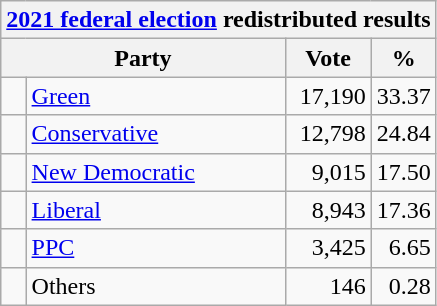<table class="wikitable">
<tr>
<th colspan="4"><a href='#'>2021 federal election</a> redistributed results</th>
</tr>
<tr>
<th bgcolor="#DDDDFF" width="130px" colspan="2">Party</th>
<th bgcolor="#DDDDFF" width="50px">Vote</th>
<th bgcolor="#DDDDFF" width="30px">%</th>
</tr>
<tr>
<td> </td>
<td><a href='#'>Green</a></td>
<td align=right>17,190</td>
<td align=right>33.37</td>
</tr>
<tr>
<td> </td>
<td><a href='#'>Conservative</a></td>
<td align=right>12,798</td>
<td align=right>24.84</td>
</tr>
<tr>
<td> </td>
<td><a href='#'>New Democratic</a></td>
<td align=right>9,015</td>
<td align=right>17.50</td>
</tr>
<tr>
<td> </td>
<td><a href='#'>Liberal</a></td>
<td align=right>8,943</td>
<td align=right>17.36</td>
</tr>
<tr>
<td> </td>
<td><a href='#'>PPC</a></td>
<td align=right>3,425</td>
<td align=right>6.65</td>
</tr>
<tr>
<td> </td>
<td>Others</td>
<td align=right>146</td>
<td align=right>0.28</td>
</tr>
</table>
